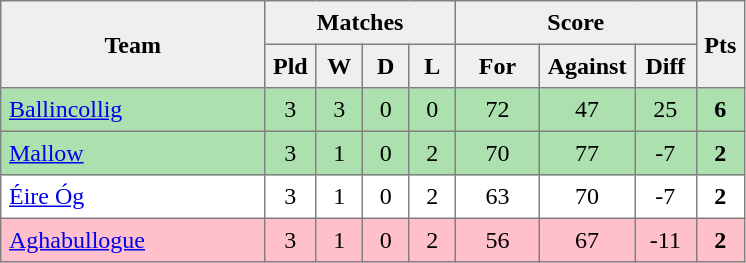<table style=border-collapse:collapse border=1 cellspacing=0 cellpadding=5>
<tr align=center bgcolor=#efefef>
<th rowspan=2 width=165>Team</th>
<th colspan=4>Matches</th>
<th colspan=3>Score</th>
<th rowspan=2width=20>Pts</th>
</tr>
<tr align=center bgcolor=#efefef>
<th width=20>Pld</th>
<th width=20>W</th>
<th width=20>D</th>
<th width=20>L</th>
<th width=45>For</th>
<th width=45>Against</th>
<th width=30>Diff</th>
</tr>
<tr align=center style="background:#ACE1AF;">
<td style="text-align:left;"><a href='#'>Ballincollig</a></td>
<td>3</td>
<td>3</td>
<td>0</td>
<td>0</td>
<td>72</td>
<td>47</td>
<td>25</td>
<td><strong>6</strong></td>
</tr>
<tr align=center style="background:#ACE1AF;">
<td style="text-align:left;"><a href='#'>Mallow</a></td>
<td>3</td>
<td>1</td>
<td>0</td>
<td>2</td>
<td>70</td>
<td>77</td>
<td>-7</td>
<td><strong>2</strong></td>
</tr>
<tr align=center>
<td style="text-align:left;"><a href='#'>Éire Óg</a></td>
<td>3</td>
<td>1</td>
<td>0</td>
<td>2</td>
<td>63</td>
<td>70</td>
<td>-7</td>
<td><strong>2</strong></td>
</tr>
<tr align=center style="background:#FFC0CB;">
<td style="text-align:left;"><a href='#'>Aghabullogue</a></td>
<td>3</td>
<td>1</td>
<td>0</td>
<td>2</td>
<td>56</td>
<td>67</td>
<td>-11</td>
<td><strong>2</strong></td>
</tr>
</table>
